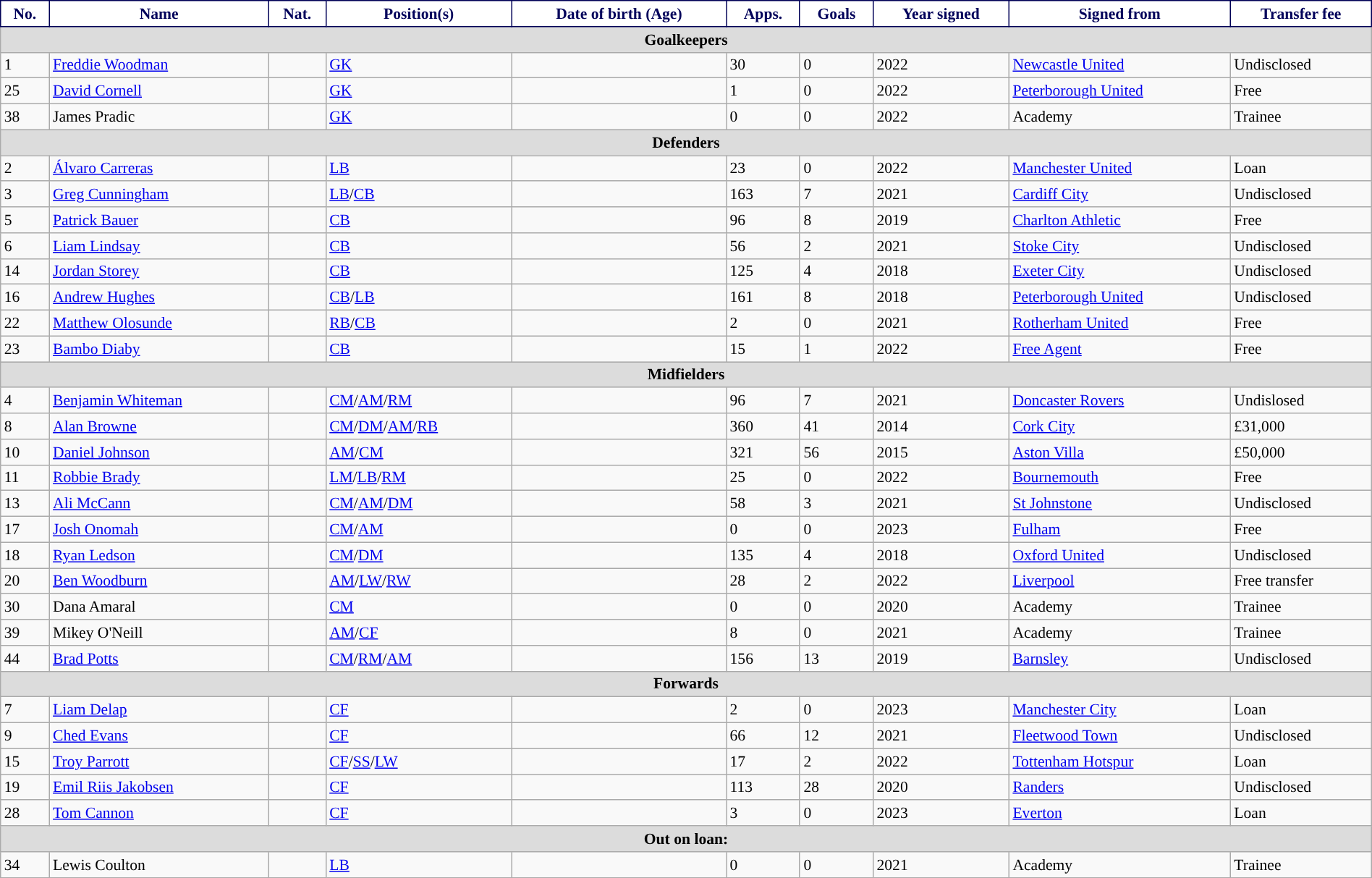<table class="wikitable" style="font-size:90%;width:100%">
<tr>
<th style="background:#ffffff;color:#00005a;border:1px solid #000056">No.</th>
<th style="background:#ffffff;color:#00005a;border:1px solid #000056">Name</th>
<th style="background:#ffffff;color:#00005a;border:1px solid #000056">Nat.</th>
<th style="background:#ffffff;color:#00005a;border:1px solid #000056">Position(s)</th>
<th style="background:#ffffff;color:#00005a;border:1px solid #000056">Date of birth (Age)</th>
<th style="background:#ffffff;color:#00005a;border:1px solid #000056">Apps.</th>
<th style="background:#ffffff;color:#00005a;border:1px solid #000056">Goals</th>
<th style="background:#ffffff;color:#00005a;border:1px solid #000056">Year signed</th>
<th style="background:#ffffff;color:#00005a;border:1px solid #000056">Signed from</th>
<th style="background:#ffffff;color:#00005a;border:1px solid #000056">Transfer fee</th>
</tr>
<tr>
<th colspan=11 style="background:#dcdcdc">Goalkeepers</th>
</tr>
<tr>
<td>1</td>
<td><a href='#'>Freddie Woodman</a></td>
<td></td>
<td><a href='#'>GK</a></td>
<td></td>
<td>30</td>
<td>0</td>
<td>2022</td>
<td> <a href='#'>Newcastle United</a></td>
<td>Undisclosed</td>
</tr>
<tr>
<td>25</td>
<td><a href='#'>David Cornell</a></td>
<td></td>
<td><a href='#'>GK</a></td>
<td></td>
<td>1</td>
<td>0</td>
<td>2022</td>
<td> <a href='#'>Peterborough United</a></td>
<td>Free</td>
</tr>
<tr>
<td>38</td>
<td>James Pradic</td>
<td></td>
<td><a href='#'>GK</a></td>
<td></td>
<td>0</td>
<td>0</td>
<td>2022</td>
<td>Academy</td>
<td>Trainee</td>
</tr>
<tr>
<th colspan=11 style="background:#dcdcdc">Defenders</th>
</tr>
<tr>
<td>2</td>
<td><a href='#'>Álvaro Carreras</a></td>
<td></td>
<td><a href='#'>LB</a></td>
<td></td>
<td>23</td>
<td>0</td>
<td>2022</td>
<td> <a href='#'>Manchester United</a></td>
<td>Loan</td>
</tr>
<tr>
<td>3</td>
<td><a href='#'>Greg Cunningham</a></td>
<td></td>
<td><a href='#'>LB</a>/<a href='#'>CB</a></td>
<td></td>
<td>163</td>
<td>7</td>
<td>2021</td>
<td> <a href='#'>Cardiff City</a></td>
<td>Undisclosed</td>
</tr>
<tr>
<td>5</td>
<td><a href='#'>Patrick Bauer</a></td>
<td></td>
<td><a href='#'>CB</a></td>
<td></td>
<td>96</td>
<td>8</td>
<td>2019</td>
<td> <a href='#'>Charlton Athletic</a></td>
<td>Free</td>
</tr>
<tr>
<td>6</td>
<td><a href='#'>Liam Lindsay</a></td>
<td></td>
<td><a href='#'>CB</a></td>
<td></td>
<td>56</td>
<td>2</td>
<td>2021</td>
<td> <a href='#'>Stoke City</a></td>
<td>Undisclosed</td>
</tr>
<tr>
<td>14</td>
<td><a href='#'>Jordan Storey</a></td>
<td></td>
<td><a href='#'>CB</a></td>
<td></td>
<td>125</td>
<td>4</td>
<td>2018</td>
<td> <a href='#'>Exeter City</a></td>
<td>Undisclosed</td>
</tr>
<tr>
<td>16</td>
<td><a href='#'>Andrew Hughes</a></td>
<td></td>
<td><a href='#'>CB</a>/<a href='#'>LB</a></td>
<td></td>
<td>161</td>
<td>8</td>
<td>2018</td>
<td> <a href='#'>Peterborough United</a></td>
<td>Undisclosed</td>
</tr>
<tr>
<td>22</td>
<td><a href='#'>Matthew Olosunde</a></td>
<td></td>
<td><a href='#'>RB</a>/<a href='#'>CB</a></td>
<td></td>
<td>2</td>
<td>0</td>
<td>2021</td>
<td> <a href='#'>Rotherham United</a></td>
<td>Free</td>
</tr>
<tr>
<td>23</td>
<td><a href='#'>Bambo Diaby</a></td>
<td></td>
<td><a href='#'>CB</a></td>
<td></td>
<td>15</td>
<td>1</td>
<td>2022</td>
<td><a href='#'>Free Agent</a></td>
<td>Free</td>
</tr>
<tr>
<th colspan=11 style="background:#dcdcdc">Midfielders</th>
</tr>
<tr>
<td>4</td>
<td><a href='#'>Benjamin Whiteman</a></td>
<td></td>
<td><a href='#'>CM</a>/<a href='#'>AM</a>/<a href='#'>RM</a></td>
<td></td>
<td>96</td>
<td>7</td>
<td>2021</td>
<td> <a href='#'>Doncaster Rovers</a></td>
<td>Undislosed</td>
</tr>
<tr>
<td>8</td>
<td><a href='#'>Alan Browne</a></td>
<td></td>
<td><a href='#'>CM</a>/<a href='#'>DM</a>/<a href='#'>AM</a>/<a href='#'>RB</a></td>
<td></td>
<td>360</td>
<td>41</td>
<td>2014</td>
<td> <a href='#'>Cork City</a></td>
<td>£31,000</td>
</tr>
<tr>
<td>10</td>
<td><a href='#'>Daniel Johnson</a></td>
<td></td>
<td><a href='#'>AM</a>/<a href='#'>CM</a></td>
<td></td>
<td>321</td>
<td>56</td>
<td>2015</td>
<td> <a href='#'>Aston Villa</a></td>
<td>£50,000</td>
</tr>
<tr>
<td>11</td>
<td><a href='#'>Robbie Brady</a></td>
<td></td>
<td><a href='#'>LM</a>/<a href='#'>LB</a>/<a href='#'>RM</a></td>
<td></td>
<td>25</td>
<td>0</td>
<td>2022</td>
<td> <a href='#'>Bournemouth</a></td>
<td>Free</td>
</tr>
<tr>
<td>13</td>
<td><a href='#'>Ali McCann</a></td>
<td></td>
<td><a href='#'>CM</a>/<a href='#'>AM</a>/<a href='#'>DM</a></td>
<td></td>
<td>58</td>
<td>3</td>
<td>2021</td>
<td> <a href='#'>St Johnstone</a></td>
<td>Undisclosed</td>
</tr>
<tr>
<td>17</td>
<td><a href='#'>Josh Onomah</a></td>
<td></td>
<td><a href='#'>CM</a>/<a href='#'>AM</a></td>
<td></td>
<td>0</td>
<td>0</td>
<td>2023</td>
<td> <a href='#'>Fulham</a></td>
<td>Free</td>
</tr>
<tr>
<td>18</td>
<td><a href='#'>Ryan Ledson</a></td>
<td></td>
<td><a href='#'>CM</a>/<a href='#'>DM</a></td>
<td></td>
<td>135</td>
<td>4</td>
<td>2018</td>
<td> <a href='#'>Oxford United</a></td>
<td>Undisclosed</td>
</tr>
<tr>
<td>20</td>
<td><a href='#'>Ben Woodburn</a></td>
<td></td>
<td><a href='#'>AM</a>/<a href='#'>LW</a>/<a href='#'>RW</a></td>
<td></td>
<td>28</td>
<td>2</td>
<td>2022</td>
<td> <a href='#'>Liverpool</a></td>
<td>Free transfer</td>
</tr>
<tr>
<td>30</td>
<td>Dana Amaral</td>
<td></td>
<td><a href='#'>CM</a></td>
<td></td>
<td>0</td>
<td>0</td>
<td>2020</td>
<td>Academy</td>
<td>Trainee</td>
</tr>
<tr>
<td>39</td>
<td>Mikey O'Neill</td>
<td></td>
<td><a href='#'>AM</a>/<a href='#'>CF</a></td>
<td></td>
<td>8</td>
<td>0</td>
<td>2021</td>
<td>Academy</td>
<td>Trainee</td>
</tr>
<tr>
<td>44</td>
<td><a href='#'>Brad Potts</a></td>
<td></td>
<td><a href='#'>CM</a>/<a href='#'>RM</a>/<a href='#'>AM</a></td>
<td></td>
<td>156</td>
<td>13</td>
<td>2019</td>
<td> <a href='#'>Barnsley</a></td>
<td>Undisclosed</td>
</tr>
<tr>
<th colspan=11 style="background:#dcdcdc">Forwards</th>
</tr>
<tr>
<td>7</td>
<td><a href='#'>Liam Delap</a></td>
<td></td>
<td><a href='#'>CF</a></td>
<td></td>
<td>2</td>
<td>0</td>
<td>2023</td>
<td> <a href='#'>Manchester City</a></td>
<td>Loan</td>
</tr>
<tr>
<td>9</td>
<td><a href='#'>Ched Evans</a></td>
<td></td>
<td><a href='#'>CF</a></td>
<td></td>
<td>66</td>
<td>12</td>
<td>2021</td>
<td> <a href='#'>Fleetwood Town</a></td>
<td>Undisclosed</td>
</tr>
<tr>
<td>15</td>
<td><a href='#'>Troy Parrott</a></td>
<td></td>
<td><a href='#'>CF</a>/<a href='#'>SS</a>/<a href='#'>LW</a></td>
<td></td>
<td>17</td>
<td>2</td>
<td>2022</td>
<td> <a href='#'>Tottenham Hotspur</a></td>
<td>Loan</td>
</tr>
<tr>
<td>19</td>
<td><a href='#'>Emil Riis Jakobsen</a></td>
<td></td>
<td><a href='#'>CF</a></td>
<td></td>
<td>113</td>
<td>28</td>
<td>2020</td>
<td> <a href='#'>Randers</a></td>
<td>Undisclosed</td>
</tr>
<tr>
<td>28</td>
<td><a href='#'>Tom Cannon</a></td>
<td></td>
<td><a href='#'>CF</a></td>
<td></td>
<td>3</td>
<td>0</td>
<td>2023</td>
<td> <a href='#'>Everton</a></td>
<td>Loan</td>
</tr>
<tr>
<th colspan=11 style="background:#dcdcdc">Out on loan:</th>
</tr>
<tr>
<td>34</td>
<td>Lewis Coulton</td>
<td></td>
<td><a href='#'>LB</a></td>
<td></td>
<td>0</td>
<td>0</td>
<td>2021</td>
<td>Academy</td>
<td>Trainee</td>
</tr>
</table>
